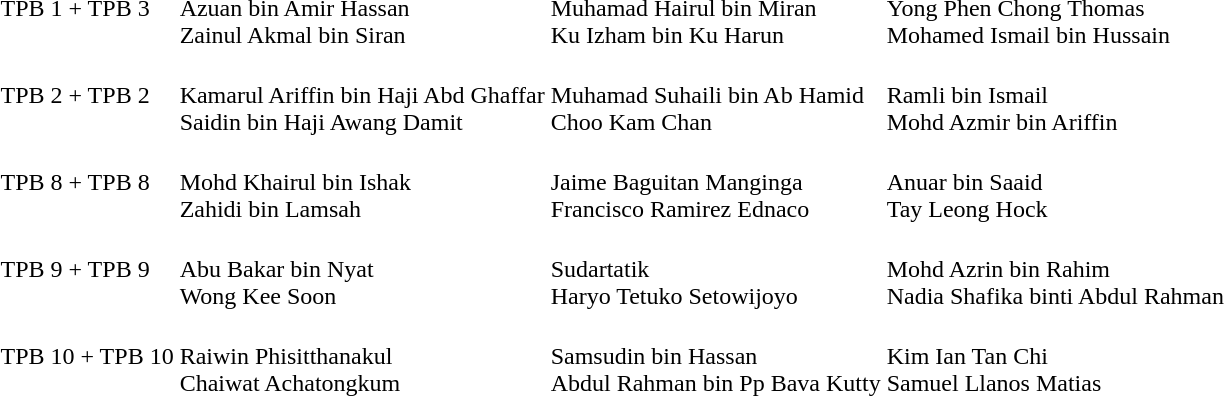<table>
<tr>
<td>TPB 1 + TPB 3</td>
<td><br>Azuan bin Amir Hassan<br>Zainul Akmal bin Siran</td>
<td><br>Muhamad Hairul bin Miran<br>Ku Izham bin Ku Harun</td>
<td><br>Yong Phen Chong Thomas<br>Mohamed Ismail bin Hussain</td>
</tr>
<tr>
<td>TPB 2 + TPB 2</td>
<td><br>Kamarul Ariffin bin Haji Abd Ghaffar<br>Saidin bin Haji Awang Damit</td>
<td><br>Muhamad Suhaili bin Ab Hamid<br>Choo Kam Chan</td>
<td><br>Ramli bin Ismail<br>Mohd Azmir bin Ariffin</td>
</tr>
<tr>
<td>TPB 8 + TPB 8</td>
<td><br>Mohd Khairul bin Ishak<br>Zahidi bin Lamsah</td>
<td><br>Jaime Baguitan Manginga<br>Francisco Ramirez Ednaco</td>
<td><br>Anuar bin Saaid<br>Tay Leong Hock</td>
</tr>
<tr>
<td>TPB 9 + TPB 9</td>
<td><br>Abu Bakar bin Nyat<br>Wong Kee Soon</td>
<td><br>Sudartatik<br>Haryo Tetuko Setowijoyo</td>
<td><br>Mohd Azrin bin Rahim<br>Nadia Shafika binti Abdul Rahman</td>
</tr>
<tr>
<td>TPB 10 + TPB 10</td>
<td><br>Raiwin Phisitthanakul<br>Chaiwat Achatongkum</td>
<td><br>Samsudin bin Hassan<br>Abdul Rahman bin Pp Bava Kutty</td>
<td><br>Kim Ian Tan Chi<br>Samuel Llanos Matias</td>
</tr>
</table>
